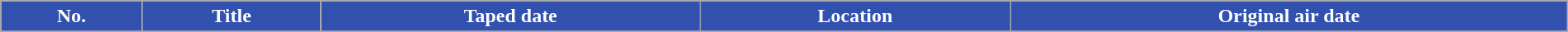<table class="wikitable plainrowheaders" style="width: 100%; margin-right: 0;">
<tr>
<th style="background: #3251AE; color: #ffffff;">No.</th>
<th style="background: #3251AE; color: #ffffff;">Title</th>
<th style="background: #3251AE; color: #ffffff;">Taped date</th>
<th style="background: #3251AE; color: #ffffff;">Location</th>
<th style="background: #3251AE; color: #ffffff;">Original air date</th>
</tr>
<tr>
</tr>
</table>
